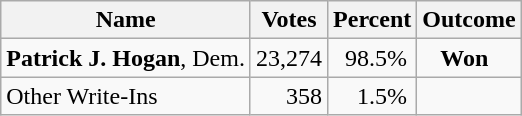<table class="wikitable">
<tr>
<th>Name</th>
<th>Votes</th>
<th>Percent</th>
<th>Outcome</th>
</tr>
<tr>
<td><strong>Patrick J. Hogan</strong>, Dem.</td>
<td>23,274</td>
<td>  98.5%</td>
<td>   <strong>Won</strong></td>
</tr>
<tr>
<td>Other Write-Ins</td>
<td>     358</td>
<td>    1.5%</td>
</tr>
</table>
